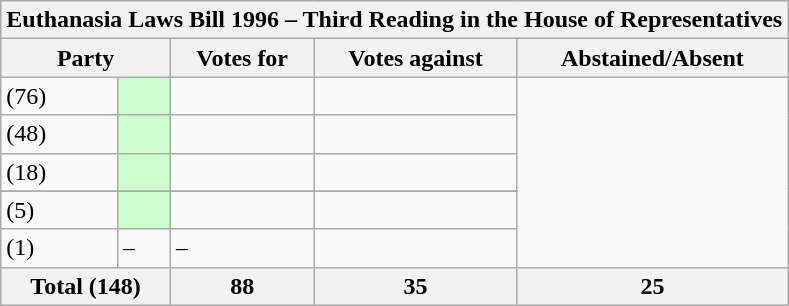<table class="wikitable mw-collapsible mw-collapsed">
<tr>
<th colspan="5">Euthanasia Laws Bill 1996 – Third Reading in the House of Representatives</th>
</tr>
<tr>
<th colspan="2">Party</th>
<th>Votes for</th>
<th>Votes against</th>
<th>Abstained/Absent</th>
</tr>
<tr>
<td> (76)</td>
<td style="background-color:#CCFFCC;"></td>
<td></td>
<td></td>
</tr>
<tr>
<td> (48)</td>
<td style="background-color:#CCFFCC;"></td>
<td></td>
<td></td>
</tr>
<tr>
<td> (18)</td>
<td style="background-color:#CCFFCC;"></td>
<td></td>
<td></td>
</tr>
<tr>
</tr>
<tr>
<td> (5)</td>
<td style="background-color:#CCFFCC;"></td>
<td></td>
<td></td>
</tr>
<tr>
<td> (1)</td>
<td>–</td>
<td>–</td>
<td></td>
</tr>
<tr>
<th colspan=2>Total (148)</th>
<th>88</th>
<th>35</th>
<th>25</th>
</tr>
</table>
